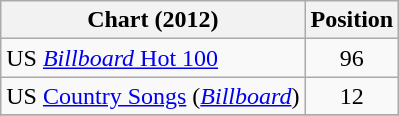<table class="wikitable sortable">
<tr>
<th scope="col">Chart (2012)</th>
<th scope="col">Position</th>
</tr>
<tr>
<td>US <a href='#'><em>Billboard</em> Hot 100</a></td>
<td style="text-align:center;">96</td>
</tr>
<tr>
<td>US <a href='#'>Country Songs</a> (<em><a href='#'>Billboard</a></em>)</td>
<td align="center">12</td>
</tr>
<tr>
</tr>
</table>
